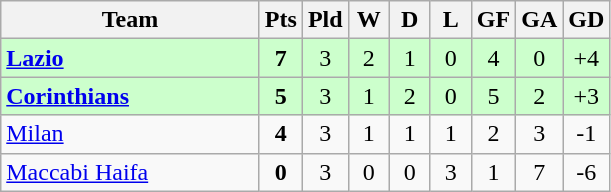<table class=wikitable style="text-align:center">
<tr>
<th width=165>Team</th>
<th width=20>Pts</th>
<th width=20>Pld</th>
<th width=20>W</th>
<th width=20>D</th>
<th width=20>L</th>
<th width=20>GF</th>
<th width=20>GA</th>
<th width=20>GD</th>
</tr>
<tr style="background:#ccffcc">
<td style="text-align:left"><strong> <a href='#'>Lazio</a></strong></td>
<td><strong>7</strong></td>
<td>3</td>
<td>2</td>
<td>1</td>
<td>0</td>
<td>4</td>
<td>0</td>
<td>+4</td>
</tr>
<tr style="background:#ccffcc">
<td style="text-align:left"><strong> <a href='#'>Corinthians</a></strong></td>
<td><strong>5</strong></td>
<td>3</td>
<td>1</td>
<td>2</td>
<td>0</td>
<td>5</td>
<td>2</td>
<td>+3</td>
</tr>
<tr>
<td style="text-align:left"> <a href='#'>Milan</a></td>
<td><strong>4</strong></td>
<td>3</td>
<td>1</td>
<td>1</td>
<td>1</td>
<td>2</td>
<td>3</td>
<td>-1</td>
</tr>
<tr>
<td style="text-align:left"> <a href='#'>Maccabi Haifa</a></td>
<td><strong>0</strong></td>
<td>3</td>
<td>0</td>
<td>0</td>
<td>3</td>
<td>1</td>
<td>7</td>
<td>-6</td>
</tr>
</table>
